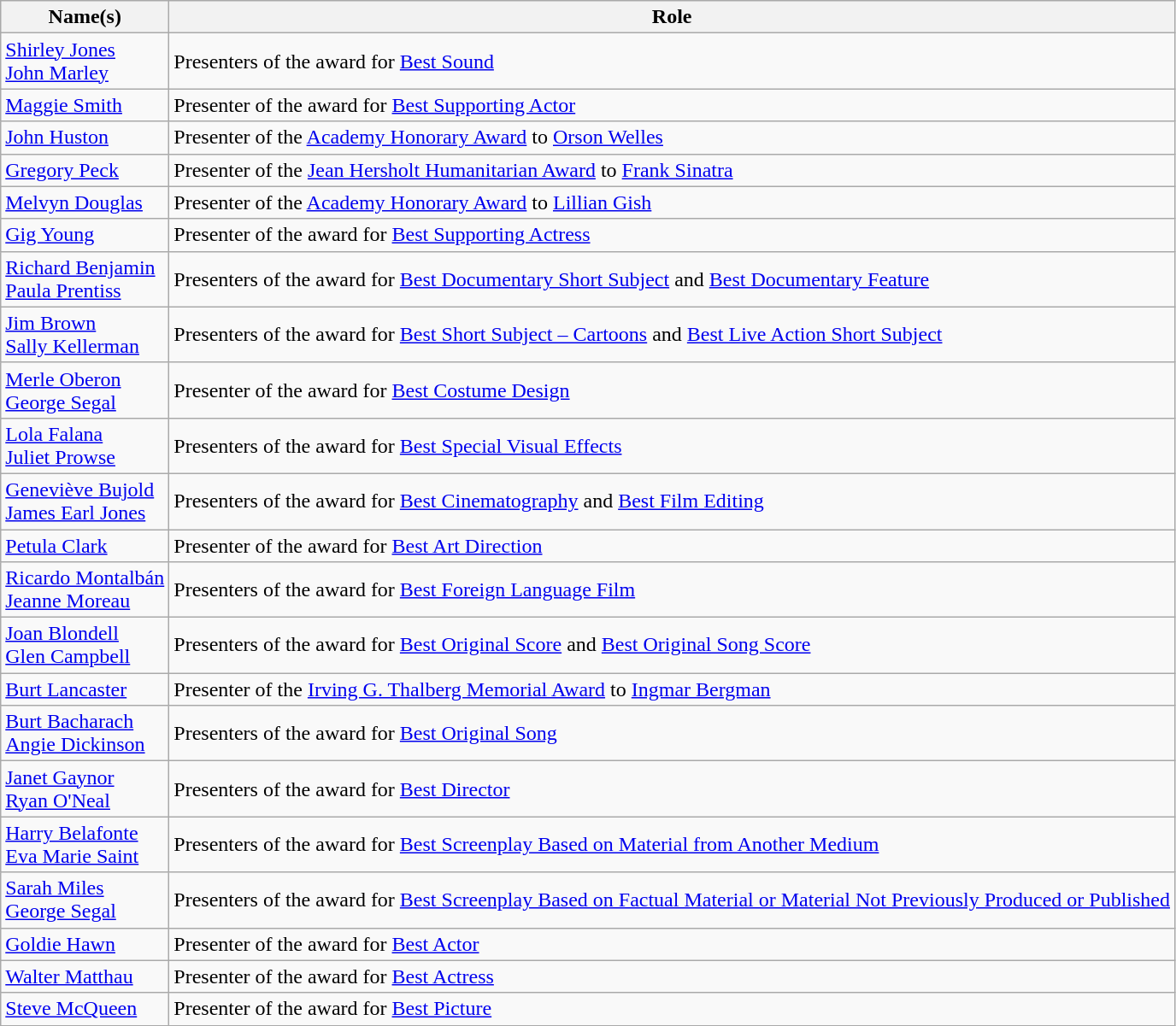<table class="wikitable sortable">
<tr>
<th>Name(s)</th>
<th>Role</th>
</tr>
<tr>
<td><a href='#'>Shirley Jones</a><br><a href='#'>John Marley</a></td>
<td>Presenters of the award for <a href='#'>Best Sound</a></td>
</tr>
<tr>
<td><a href='#'>Maggie Smith</a></td>
<td>Presenter of the award for <a href='#'>Best Supporting Actor</a></td>
</tr>
<tr>
<td><a href='#'>John Huston</a></td>
<td>Presenter of the <a href='#'>Academy Honorary Award</a> to <a href='#'>Orson Welles</a></td>
</tr>
<tr>
<td><a href='#'>Gregory Peck</a></td>
<td>Presenter of the <a href='#'>Jean Hersholt Humanitarian Award</a> to <a href='#'>Frank Sinatra</a></td>
</tr>
<tr>
<td><a href='#'>Melvyn Douglas</a></td>
<td>Presenter of the <a href='#'>Academy Honorary Award</a> to <a href='#'>Lillian Gish</a></td>
</tr>
<tr>
<td><a href='#'>Gig Young</a></td>
<td>Presenter of the award for <a href='#'>Best Supporting Actress</a></td>
</tr>
<tr>
<td><a href='#'>Richard Benjamin</a><br><a href='#'>Paula Prentiss</a></td>
<td>Presenters of the award for <a href='#'>Best Documentary Short Subject</a> and <a href='#'>Best Documentary Feature</a></td>
</tr>
<tr>
<td><a href='#'>Jim Brown</a><br><a href='#'>Sally Kellerman</a></td>
<td>Presenters of the award for <a href='#'>Best Short Subject – Cartoons</a> and <a href='#'>Best Live Action Short Subject</a></td>
</tr>
<tr>
<td><a href='#'>Merle Oberon</a> <br><a href='#'>George Segal </a></td>
<td>Presenter of the award for <a href='#'>Best Costume Design</a></td>
</tr>
<tr>
<td><a href='#'>Lola Falana</a><br><a href='#'>Juliet Prowse</a></td>
<td>Presenters of the award for <a href='#'>Best Special Visual Effects</a></td>
</tr>
<tr>
<td><a href='#'>Geneviève Bujold</a><br><a href='#'>James Earl Jones</a></td>
<td>Presenters of the award for <a href='#'>Best Cinematography</a> and <a href='#'>Best Film Editing</a></td>
</tr>
<tr>
<td><a href='#'>Petula Clark</a></td>
<td>Presenter of the award for <a href='#'>Best Art Direction</a></td>
</tr>
<tr>
<td><a href='#'>Ricardo Montalbán</a><br><a href='#'>Jeanne Moreau</a></td>
<td>Presenters of the award for <a href='#'>Best Foreign Language Film</a></td>
</tr>
<tr>
<td><a href='#'>Joan Blondell</a><br><a href='#'>Glen Campbell</a></td>
<td>Presenters of the award for <a href='#'>Best Original Score</a> and <a href='#'>Best Original Song Score</a></td>
</tr>
<tr>
<td><a href='#'>Burt Lancaster</a></td>
<td>Presenter of the <a href='#'>Irving G. Thalberg Memorial Award</a> to <a href='#'>Ingmar Bergman</a></td>
</tr>
<tr>
<td><a href='#'>Burt Bacharach</a><br><a href='#'>Angie Dickinson</a></td>
<td>Presenters of the award for  <a href='#'>Best Original Song</a></td>
</tr>
<tr>
<td><a href='#'>Janet Gaynor</a><br><a href='#'>Ryan O'Neal</a></td>
<td>Presenters of the award for <a href='#'>Best Director</a></td>
</tr>
<tr>
<td><a href='#'>Harry Belafonte</a><br><a href='#'>Eva Marie Saint</a></td>
<td>Presenters of the award for <a href='#'>Best Screenplay Based on Material from Another Medium</a></td>
</tr>
<tr>
<td><a href='#'>Sarah Miles</a><br><a href='#'>George Segal</a></td>
<td>Presenters of the award for <a href='#'>Best Screenplay Based on Factual Material or Material Not Previously Produced or Published</a></td>
</tr>
<tr>
<td><a href='#'>Goldie Hawn</a></td>
<td>Presenter of the award for <a href='#'>Best Actor</a></td>
</tr>
<tr>
<td><a href='#'>Walter Matthau</a></td>
<td>Presenter of the award for <a href='#'>Best Actress</a></td>
</tr>
<tr>
<td><a href='#'>Steve McQueen</a></td>
<td>Presenter of the award for <a href='#'>Best Picture</a></td>
</tr>
</table>
